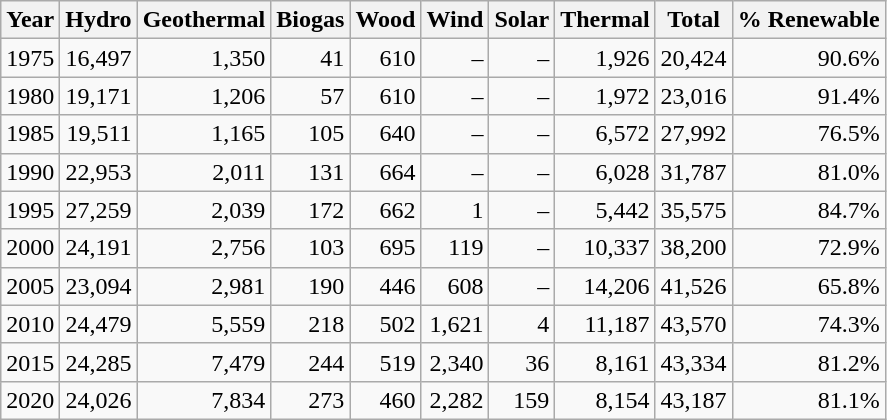<table class="wikitable">
<tr>
<th>Year</th>
<th>Hydro</th>
<th>Geothermal</th>
<th>Biogas</th>
<th>Wood</th>
<th>Wind</th>
<th>Solar</th>
<th>Thermal</th>
<th>Total</th>
<th>% Renewable</th>
</tr>
<tr>
<td>1975</td>
<td style="text-align: right">16,497</td>
<td style="text-align: right">1,350</td>
<td style="text-align: right">41</td>
<td style="text-align: right">610</td>
<td style="text-align: right">–</td>
<td style="text-align: right">–</td>
<td style="text-align: right">1,926</td>
<td style="text-align: right">20,424</td>
<td style="text-align: right">90.6%</td>
</tr>
<tr>
<td>1980</td>
<td style="text-align: right">19,171</td>
<td style="text-align: right">1,206</td>
<td style="text-align: right">57</td>
<td style="text-align: right">610</td>
<td style="text-align: right">–</td>
<td style="text-align: right">–</td>
<td style="text-align: right">1,972</td>
<td style="text-align: right">23,016</td>
<td style="text-align: right">91.4%</td>
</tr>
<tr>
<td>1985</td>
<td style="text-align: right">19,511</td>
<td style="text-align: right">1,165</td>
<td style="text-align: right">105</td>
<td style="text-align: right">640</td>
<td style="text-align: right">–</td>
<td style="text-align: right">–</td>
<td style="text-align: right">6,572</td>
<td style="text-align: right">27,992</td>
<td style="text-align: right">76.5%</td>
</tr>
<tr>
<td>1990</td>
<td style="text-align: right">22,953</td>
<td style="text-align: right">2,011</td>
<td style="text-align: right">131</td>
<td style="text-align: right">664</td>
<td style="text-align: right">–</td>
<td style="text-align: right">–</td>
<td style="text-align: right">6,028</td>
<td style="text-align: right">31,787</td>
<td style="text-align: right">81.0%</td>
</tr>
<tr>
<td>1995</td>
<td style="text-align: right">27,259</td>
<td style="text-align: right">2,039</td>
<td style="text-align: right">172</td>
<td style="text-align: right">662</td>
<td style="text-align: right">1</td>
<td style="text-align: right">–</td>
<td style="text-align: right">5,442</td>
<td style="text-align: right">35,575</td>
<td style="text-align: right">84.7%</td>
</tr>
<tr>
<td>2000</td>
<td style="text-align: right">24,191</td>
<td style="text-align: right">2,756</td>
<td style="text-align: right">103</td>
<td style="text-align: right">695</td>
<td style="text-align: right">119</td>
<td style="text-align: right">–</td>
<td style="text-align: right">10,337</td>
<td style="text-align: right">38,200</td>
<td style="text-align: right">72.9%</td>
</tr>
<tr>
<td>2005</td>
<td style="text-align: right">23,094</td>
<td style="text-align: right">2,981</td>
<td style="text-align: right">190</td>
<td style="text-align: right">446</td>
<td style="text-align: right">608</td>
<td style="text-align: right">–</td>
<td style="text-align: right">14,206</td>
<td style="text-align: right">41,526</td>
<td style="text-align: right">65.8%</td>
</tr>
<tr>
<td>2010</td>
<td style="text-align: right">24,479</td>
<td style="text-align: right">5,559</td>
<td style="text-align: right">218</td>
<td style="text-align: right">502</td>
<td style="text-align: right">1,621</td>
<td style="text-align: right">4</td>
<td style="text-align: right">11,187</td>
<td style="text-align: right">43,570</td>
<td style="text-align: right">74.3%</td>
</tr>
<tr>
<td>2015</td>
<td style="text-align: right">24,285</td>
<td style="text-align: right">7,479</td>
<td style="text-align: right">244</td>
<td style="text-align: right">519</td>
<td style="text-align: right">2,340</td>
<td style="text-align: right">36</td>
<td style="text-align: right">8,161</td>
<td style="text-align: right">43,334</td>
<td style="text-align: right">81.2%</td>
</tr>
<tr>
<td>2020</td>
<td style="text-align: right">24,026</td>
<td style="text-align: right">7,834</td>
<td style="text-align: right">273</td>
<td style="text-align: right">460</td>
<td style="text-align: right">2,282</td>
<td style="text-align: right">159</td>
<td style="text-align: right">8,154</td>
<td style="text-align: right">43,187</td>
<td style="text-align: right">81.1%</td>
</tr>
</table>
